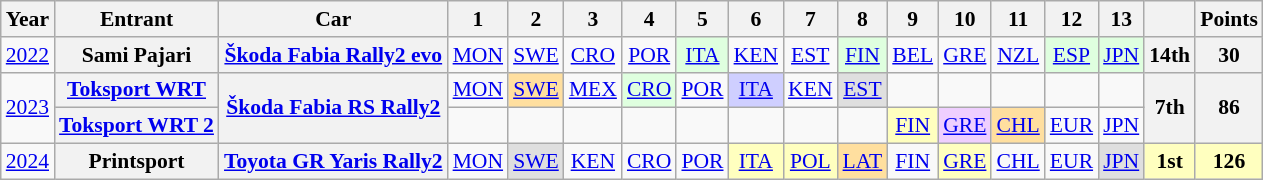<table class="wikitable" style="text-align:center; font-size:90%">
<tr>
<th>Year</th>
<th>Entrant</th>
<th>Car</th>
<th>1</th>
<th>2</th>
<th>3</th>
<th>4</th>
<th>5</th>
<th>6</th>
<th>7</th>
<th>8</th>
<th>9</th>
<th>10</th>
<th>11</th>
<th>12</th>
<th>13</th>
<th></th>
<th>Points</th>
</tr>
<tr>
<td><a href='#'>2022</a></td>
<th>Sami Pajari</th>
<th><a href='#'>Škoda Fabia Rally2 evo</a></th>
<td><a href='#'>MON</a></td>
<td><a href='#'>SWE</a></td>
<td><a href='#'>CRO</a></td>
<td><a href='#'>POR</a></td>
<td style="background:#dfffdf;"><a href='#'>ITA</a><br></td>
<td><a href='#'>KEN</a></td>
<td><a href='#'>EST</a></td>
<td style="background:#dfffdf;"><a href='#'>FIN</a><br></td>
<td><a href='#'>BEL</a></td>
<td><a href='#'>GRE</a></td>
<td><a href='#'>NZL</a></td>
<td style="background:#dfffdf;"><a href='#'>ESP</a><br></td>
<td style="background:#dfffdf;"><a href='#'>JPN</a><br></td>
<th>14th</th>
<th>30</th>
</tr>
<tr>
<td rowspan="2"><a href='#'>2023</a></td>
<th><a href='#'>Toksport WRT</a></th>
<th rowspan="2"><a href='#'>Škoda Fabia RS Rally2</a></th>
<td><a href='#'>MON</a></td>
<td style="background:#ffdf9f"><a href='#'>SWE</a><br></td>
<td><a href='#'>MEX</a></td>
<td style="background:#dfffdf"><a href='#'>CRO</a><br></td>
<td><a href='#'>POR</a></td>
<td style="background:#CFCFFF;"><a href='#'>ITA</a><br></td>
<td><a href='#'>KEN</a></td>
<td style="background:#dfdfdf"><a href='#'>EST</a><br></td>
<td></td>
<td></td>
<td></td>
<td></td>
<td></td>
<th rowspan="2">7th</th>
<th rowspan="2">86</th>
</tr>
<tr>
<th><a href='#'>Toksport WRT 2</a></th>
<td></td>
<td></td>
<td></td>
<td></td>
<td></td>
<td></td>
<td></td>
<td></td>
<td style="background:#ffffbf"><a href='#'>FIN</a><br></td>
<td style="background:#EFCFFF;"><a href='#'>GRE</a><br></td>
<td style="background:#FFDF9F"><a href='#'>CHL</a><br></td>
<td><a href='#'>EUR</a></td>
<td><a href='#'>JPN</a></td>
</tr>
<tr>
<td><a href='#'>2024</a></td>
<th>Printsport</th>
<th><a href='#'>Toyota GR Yaris Rally2</a></th>
<td><a href='#'>MON</a></td>
<td style="background:#DFDFDF;"><a href='#'>SWE</a><br></td>
<td><a href='#'>KEN</a></td>
<td><a href='#'>CRO</a></td>
<td><a href='#'>POR</a></td>
<td style="background:#FFFFBF"><a href='#'>ITA</a><br></td>
<td style="background:#FFFFBF"><a href='#'>POL</a><br></td>
<td style="background:#FFDF9F"><a href='#'>LAT</a><br></td>
<td><a href='#'>FIN</a></td>
<td style="background:#FFFFBF"><a href='#'>GRE</a><br></td>
<td><a href='#'>CHL</a></td>
<td><a href='#'>EUR</a></td>
<td style="background:#dfdfdf"><a href='#'>JPN</a><br></td>
<th style="background:#FFFFBF;">1st</th>
<th style="background:#FFFFBF;">126</th>
</tr>
</table>
